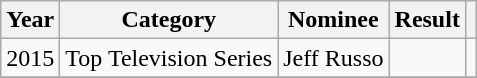<table class="wikitable sortable">
<tr>
<th scope="col">Year</th>
<th scope="col">Category</th>
<th scope="col">Nominee</th>
<th scope="col">Result</th>
<th scope="col" class="unsortable"></th>
</tr>
<tr>
<td>2015</td>
<td scope="row">Top Television Series</td>
<td>Jeff Russo</td>
<td></td>
<td style="text-align: center;"></td>
</tr>
<tr>
</tr>
</table>
